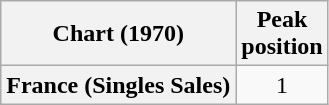<table class="wikitable sortable plainrowheaders" style="text-align:center">
<tr>
<th scope="col">Chart (1970)</th>
<th scope="col">Peak<br>position</th>
</tr>
<tr>
<th scope="row">France (Singles Sales)</th>
<td align="center">1</td>
</tr>
</table>
